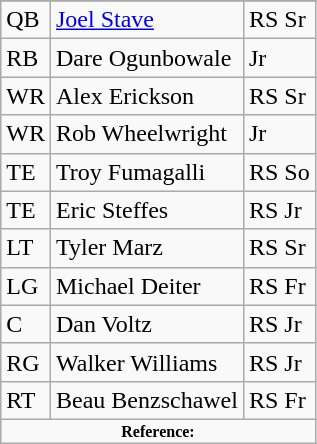<table class="wikitable">
<tr>
</tr>
<tr>
<td>QB</td>
<td><a href='#'>Joel Stave</a></td>
<td>RS Sr</td>
</tr>
<tr>
<td>RB</td>
<td>Dare Ogunbowale</td>
<td>Jr</td>
</tr>
<tr>
<td>WR</td>
<td>Alex Erickson</td>
<td>RS Sr</td>
</tr>
<tr>
<td>WR</td>
<td>Rob Wheelwright</td>
<td>Jr</td>
</tr>
<tr>
<td>TE</td>
<td>Troy Fumagalli</td>
<td>RS So</td>
</tr>
<tr>
<td>TE</td>
<td>Eric Steffes</td>
<td>RS Jr</td>
</tr>
<tr>
<td>LT</td>
<td>Tyler Marz</td>
<td>RS Sr</td>
</tr>
<tr>
<td>LG</td>
<td>Michael Deiter</td>
<td>RS Fr</td>
</tr>
<tr>
<td>C</td>
<td>Dan Voltz</td>
<td>RS Jr</td>
</tr>
<tr>
<td>RG</td>
<td>Walker Williams</td>
<td>RS Jr</td>
</tr>
<tr>
<td>RT</td>
<td>Beau Benzschawel</td>
<td>RS Fr</td>
</tr>
<tr>
<td colspan="3"  style="font-size:8pt; text-align:center;"><strong>Reference:</strong></td>
</tr>
</table>
